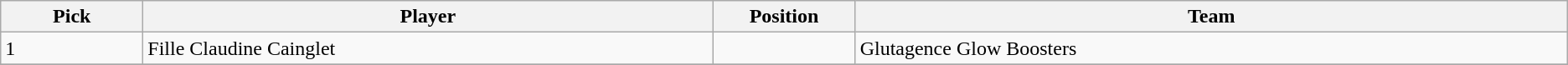<table class="wikitable sortable">
<tr>
<th style="width:5%;">Pick</th>
<th style="width:20%;">Player</th>
<th style="width:5%;">Position</th>
<th style="width:25%;">Team</th>
</tr>
<tr>
<td>1</td>
<td>Fille Claudine Cainglet</td>
<td></td>
<td>Glutagence Glow Boosters</td>
</tr>
<tr>
</tr>
</table>
